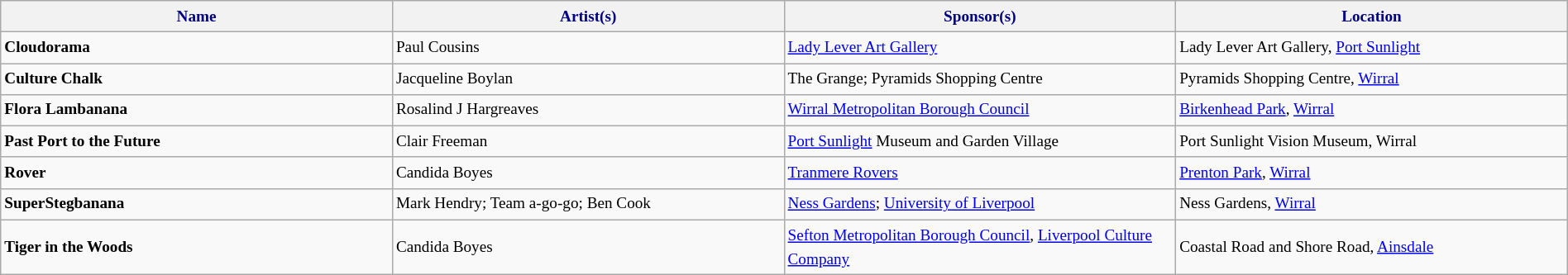<table class="sortable wikitable" style="font-size:80%;width:100%;border:0px;text-align:left;line-height:150%;">
<tr>
<th class="sortable" style="background: #f2f2f2; color: #000080" height="17" width="25%">Name</th>
<th class="unsortable" style="background: #f2f2f2; color: #000080" height="17" width="25%">Artist(s)</th>
<th class="unsortable" style="background: #f2f2f2; color: #000080" height="17" width="25%">Sponsor(s)</th>
<th class="sortable" style="background: #f2f2f2; color: #000080" height="17" width="25%">Location</th>
</tr>
<tr>
<td><strong>Cloudorama</strong></td>
<td>Paul Cousins</td>
<td><a href='#'>Lady Lever Art Gallery</a></td>
<td>Lady Lever Art Gallery, <a href='#'>Port Sunlight</a></td>
</tr>
<tr>
<td><strong>Culture Chalk</strong></td>
<td>Jacqueline Boylan</td>
<td>The Grange; Pyramids Shopping Centre</td>
<td>Pyramids Shopping Centre, <a href='#'>Wirral</a></td>
</tr>
<tr>
<td><strong>Flora Lambanana</strong></td>
<td>Rosalind J Hargreaves</td>
<td><a href='#'>Wirral Metropolitan Borough Council</a></td>
<td><a href='#'>Birkenhead Park</a>, <a href='#'>Wirral</a></td>
</tr>
<tr>
<td><strong>Past Port to the Future</strong></td>
<td>Clair Freeman</td>
<td><a href='#'>Port Sunlight</a> Museum and Garden Village</td>
<td>Port Sunlight Vision Museum, Wirral</td>
</tr>
<tr>
<td><strong>Rover</strong></td>
<td>Candida Boyes</td>
<td><a href='#'>Tranmere Rovers</a></td>
<td><a href='#'>Prenton Park</a>, <a href='#'>Wirral</a></td>
</tr>
<tr>
<td><strong>SuperStegbanana</strong></td>
<td>Mark  Hendry; Team a-go-go; Ben Cook</td>
<td><a href='#'>Ness Gardens</a>; <a href='#'>University of Liverpool</a></td>
<td>Ness Gardens, <a href='#'>Wirral</a></td>
</tr>
<tr>
<td><strong>Tiger in the Woods</strong></td>
<td>Candida Boyes</td>
<td><a href='#'>Sefton Metropolitan Borough Council</a>, <a href='#'>Liverpool Culture Company</a></td>
<td>Coastal Road and Shore Road, <a href='#'>Ainsdale</a></td>
</tr>
<tr>
</tr>
</table>
